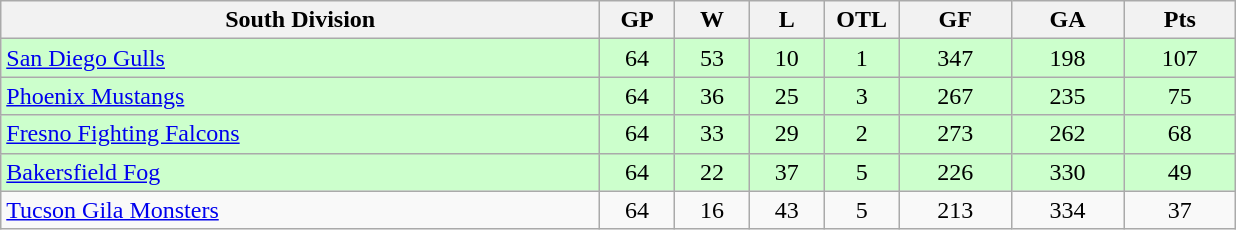<table class="wikitable">
<tr>
<th width="40%">South Division</th>
<th width="5%">GP</th>
<th width="5%">W</th>
<th width="5%">L</th>
<th width="5%">OTL</th>
<th width="7.5%">GF</th>
<th width="7.5%">GA</th>
<th width="7.5%">Pts</th>
</tr>
<tr align="center" bgcolor="#CCFFCC">
<td align="left"><a href='#'>San Diego Gulls</a></td>
<td>64</td>
<td>53</td>
<td>10</td>
<td>1</td>
<td>347</td>
<td>198</td>
<td>107</td>
</tr>
<tr align="center" bgcolor="#CCFFCC">
<td align="left"><a href='#'>Phoenix Mustangs</a></td>
<td>64</td>
<td>36</td>
<td>25</td>
<td>3</td>
<td>267</td>
<td>235</td>
<td>75</td>
</tr>
<tr align="center" bgcolor="#CCFFCC">
<td align="left"><a href='#'>Fresno Fighting Falcons</a></td>
<td>64</td>
<td>33</td>
<td>29</td>
<td>2</td>
<td>273</td>
<td>262</td>
<td>68</td>
</tr>
<tr align="center" bgcolor="#CCFFCC">
<td align="left"><a href='#'>Bakersfield Fog</a></td>
<td>64</td>
<td>22</td>
<td>37</td>
<td>5</td>
<td>226</td>
<td>330</td>
<td>49</td>
</tr>
<tr align="center">
<td align="left"><a href='#'>Tucson Gila Monsters</a></td>
<td>64</td>
<td>16</td>
<td>43</td>
<td>5</td>
<td>213</td>
<td>334</td>
<td>37</td>
</tr>
</table>
